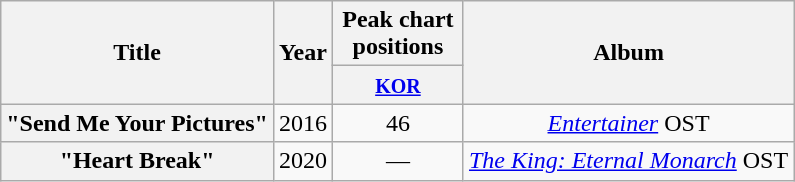<table class="wikitable plainrowheaders" style="text-align:center;">
<tr>
<th rowspan="2" scope="col">Title</th>
<th rowspan="2" scope="col">Year</th>
<th colspan="1" scope="col" style="width:5em;">Peak chart positions</th>
<th rowspan="2" scope="col">Album</th>
</tr>
<tr>
<th><small><a href='#'>KOR</a></small><br></th>
</tr>
<tr>
<th scope="row">"Send Me Your Pictures"</th>
<td>2016</td>
<td>46</td>
<td><em><a href='#'>Entertainer</a></em> OST</td>
</tr>
<tr>
<th scope="row">"Heart Break" <br></th>
<td>2020</td>
<td>—</td>
<td><em><a href='#'>The King: Eternal Monarch</a></em> OST</td>
</tr>
</table>
